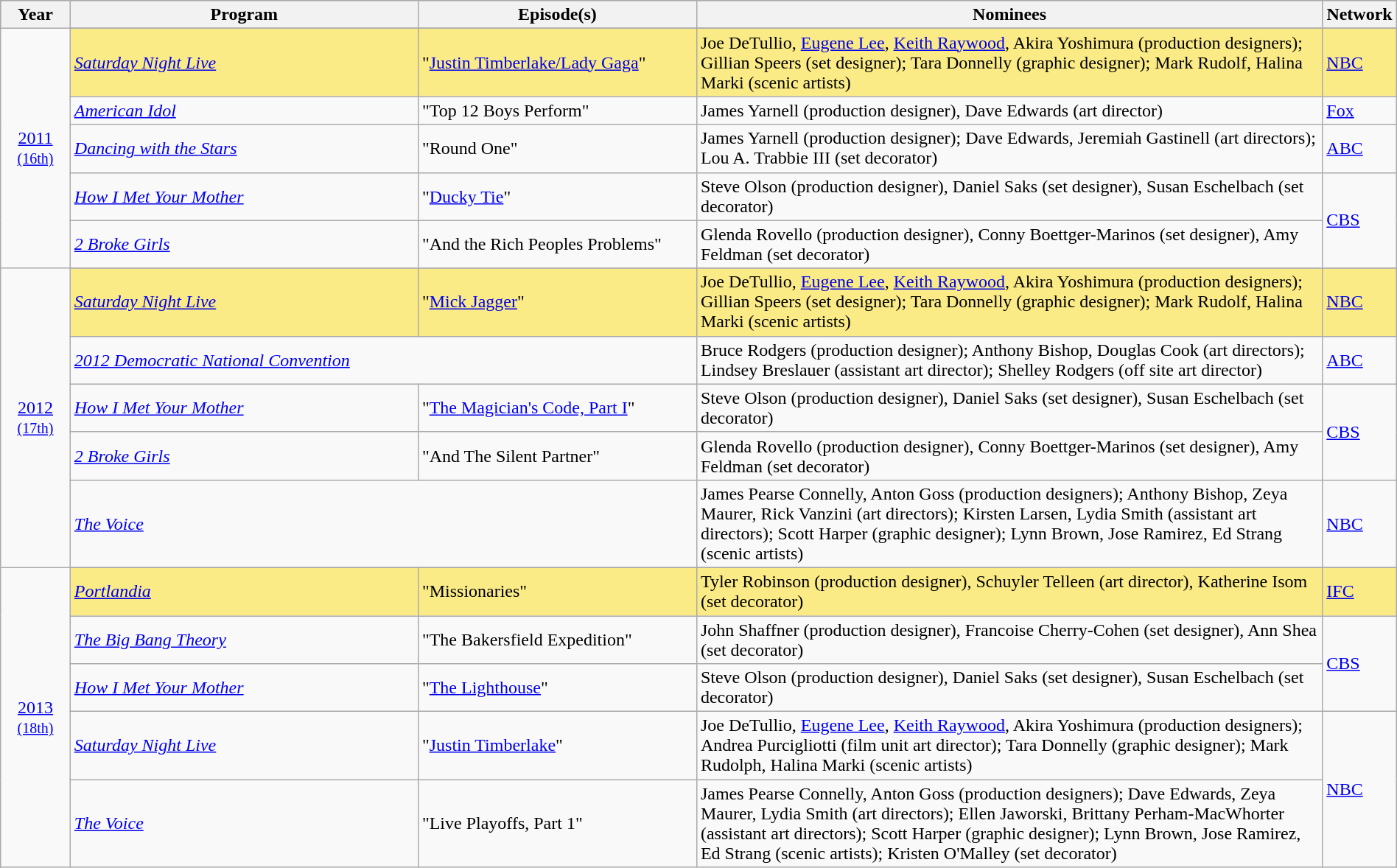<table class="wikitable" style="width:100%">
<tr style="background:#bebebe">
<th width="5%">Year</th>
<th width="25%">Program</th>
<th width="20%">Episode(s)</th>
<th width="45%">Nominees</th>
<th width="5%">Network</th>
</tr>
<tr>
<td rowspan=6 style="text-align:center"><a href='#'>2011</a><br><small><a href='#'>(16th)</a></small><br></td>
</tr>
<tr style="background:#FAEB86">
<td><em><a href='#'>Saturday Night Live</a></em></td>
<td>"<a href='#'>Justin Timberlake/Lady Gaga</a>"</td>
<td>Joe DeTullio, <a href='#'>Eugene Lee</a>, <a href='#'>Keith Raywood</a>, Akira Yoshimura (production designers); Gillian Speers (set designer); Tara Donnelly (graphic designer); Mark Rudolf, Halina Marki (scenic artists)</td>
<td><a href='#'>NBC</a></td>
</tr>
<tr>
<td><em><a href='#'>American Idol</a></em></td>
<td>"Top 12 Boys Perform"</td>
<td>James Yarnell (production designer), Dave Edwards (art director)</td>
<td><a href='#'>Fox</a></td>
</tr>
<tr>
<td><em><a href='#'>Dancing with the Stars</a></em></td>
<td>"Round One"</td>
<td>James Yarnell (production designer); Dave Edwards, Jeremiah Gastinell (art directors); Lou A. Trabbie III (set decorator)</td>
<td><a href='#'>ABC</a></td>
</tr>
<tr>
<td><em><a href='#'>How I Met Your Mother</a></em></td>
<td>"<a href='#'>Ducky Tie</a>"</td>
<td>Steve Olson (production designer), Daniel Saks (set designer), Susan Eschelbach (set decorator)</td>
<td rowspan="2"><a href='#'>CBS</a></td>
</tr>
<tr>
<td><em><a href='#'>2 Broke Girls</a></em></td>
<td>"And the Rich Peoples Problems"</td>
<td>Glenda Rovello (production designer), Conny Boettger-Marinos (set designer), Amy Feldman (set decorator)</td>
</tr>
<tr>
<td rowspan=6 style="text-align:center"><a href='#'>2012</a><br><small><a href='#'>(17th)</a></small><br></td>
</tr>
<tr style="background:#FAEB86">
<td><em><a href='#'>Saturday Night Live</a></em></td>
<td>"<a href='#'>Mick Jagger</a>"</td>
<td>Joe DeTullio, <a href='#'>Eugene Lee</a>, <a href='#'>Keith Raywood</a>, Akira Yoshimura (production designers); Gillian Speers (set designer); Tara Donnelly (graphic designer); Mark Rudolf, Halina Marki (scenic artists)</td>
<td><a href='#'>NBC</a></td>
</tr>
<tr>
<td colspan=2"><em><a href='#'>2012 Democratic National Convention</a></em></td>
<td>Bruce Rodgers (production designer); Anthony Bishop, Douglas Cook (art directors); Lindsey Breslauer (assistant art director); Shelley Rodgers (off site art director)</td>
<td><a href='#'>ABC</a></td>
</tr>
<tr>
<td><em><a href='#'>How I Met Your Mother</a></em></td>
<td>"<a href='#'>The Magician's Code, Part I</a>"</td>
<td>Steve Olson (production designer), Daniel Saks (set designer), Susan Eschelbach (set decorator)</td>
<td rowspan="2"><a href='#'>CBS</a></td>
</tr>
<tr>
<td><em><a href='#'>2 Broke Girls</a></em></td>
<td>"And The Silent Partner"</td>
<td>Glenda Rovello (production designer), Conny Boettger-Marinos (set designer), Amy Feldman (set decorator)</td>
</tr>
<tr>
<td colspan="2"><em><a href='#'>The Voice</a></em></td>
<td>James Pearse Connelly, Anton Goss (production designers); Anthony Bishop, Zeya Maurer, Rick Vanzini (art directors);  Kirsten Larsen, Lydia Smith (assistant art directors); Scott Harper (graphic designer); Lynn Brown, Jose Ramirez, Ed Strang (scenic artists)</td>
<td><a href='#'>NBC</a></td>
</tr>
<tr>
<td rowspan=6 style="text-align:center"><a href='#'>2013</a><br><small><a href='#'>(18th)</a></small><br></td>
</tr>
<tr style="background:#FAEB86">
<td><em><a href='#'>Portlandia</a></em></td>
<td>"Missionaries"</td>
<td>Tyler Robinson (production designer), Schuyler Telleen (art director), Katherine Isom (set decorator)</td>
<td><a href='#'>IFC</a></td>
</tr>
<tr>
<td><em><a href='#'>The Big Bang Theory</a></em></td>
<td>"The Bakersfield Expedition"</td>
<td>John Shaffner (production designer), Francoise Cherry-Cohen (set designer), Ann Shea (set decorator)</td>
<td rowspan="2"><a href='#'>CBS</a></td>
</tr>
<tr>
<td><em><a href='#'>How I Met Your Mother</a></em></td>
<td>"<a href='#'>The Lighthouse</a>"</td>
<td>Steve Olson (production designer), Daniel Saks (set designer), Susan Eschelbach (set decorator)</td>
</tr>
<tr>
<td><em><a href='#'>Saturday Night Live</a></em></td>
<td>"<a href='#'>Justin Timberlake</a>"</td>
<td>Joe DeTullio, <a href='#'>Eugene Lee</a>, <a href='#'>Keith Raywood</a>, Akira Yoshimura (production designers); Andrea Purcigliotti (film unit art director); Tara Donnelly (graphic designer); Mark Rudolph, Halina Marki (scenic artists)</td>
<td rowspan="2"><a href='#'>NBC</a></td>
</tr>
<tr>
<td><em><a href='#'>The Voice</a></em></td>
<td>"Live Playoffs, Part 1"</td>
<td>James Pearse Connelly, Anton Goss (production designers); Dave Edwards, Zeya Maurer, Lydia Smith (art directors); Ellen Jaworski, Brittany Perham-MacWhorter (assistant art directors); Scott Harper (graphic designer); Lynn Brown, Jose Ramirez, Ed Strang (scenic artists); Kristen O'Malley (set decorator)</td>
</tr>
</table>
